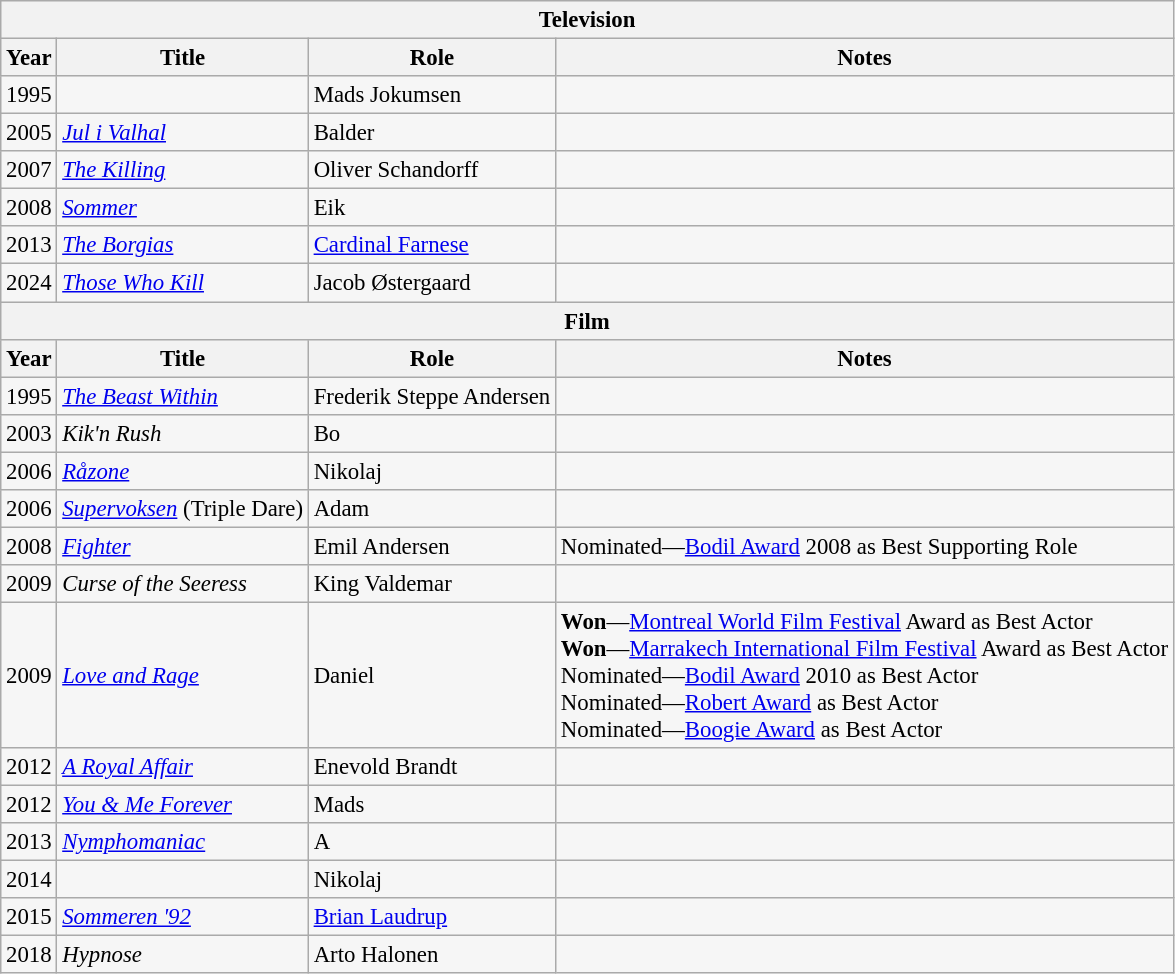<table class="wikitable" style="background:#f6f6f6; font-size:95%;">
<tr>
<th colspan=5>Television</th>
</tr>
<tr>
<th>Year</th>
<th>Title</th>
<th>Role</th>
<th>Notes</th>
</tr>
<tr>
<td>1995</td>
<td><em></em></td>
<td>Mads Jokumsen</td>
<td></td>
</tr>
<tr>
<td>2005</td>
<td><em><a href='#'>Jul i Valhal</a></em></td>
<td>Balder</td>
<td></td>
</tr>
<tr>
<td>2007</td>
<td><em><a href='#'>The Killing</a></em></td>
<td>Oliver Schandorff</td>
<td></td>
</tr>
<tr>
<td>2008</td>
<td><em><a href='#'>Sommer</a></em></td>
<td>Eik</td>
<td></td>
</tr>
<tr>
<td>2013</td>
<td><em><a href='#'>The Borgias</a></em></td>
<td><a href='#'>Cardinal Farnese</a></td>
<td></td>
</tr>
<tr>
<td>2024</td>
<td><em><a href='#'>Those Who Kill</a></em></td>
<td>Jacob Østergaard</td>
<td></td>
</tr>
<tr>
<th colspan=5>Film</th>
</tr>
<tr>
<th>Year</th>
<th>Title</th>
<th>Role</th>
<th colspan=2>Notes</th>
</tr>
<tr>
<td>1995</td>
<td><em><a href='#'>The Beast Within</a></em></td>
<td>Frederik Steppe Andersen</td>
<td colspan=2></td>
</tr>
<tr>
<td>2003</td>
<td><em> Kik'n Rush</em></td>
<td>Bo</td>
<td colspan=2></td>
</tr>
<tr>
<td>2006</td>
<td><em><a href='#'>Råzone</a></em></td>
<td>Nikolaj</td>
<td colspan=2></td>
</tr>
<tr>
<td>2006</td>
<td><em><a href='#'>Supervoksen</a></em> (Triple Dare)</td>
<td>Adam</td>
<td colspan=2></td>
</tr>
<tr>
<td>2008</td>
<td><em><a href='#'>Fighter</a></em></td>
<td>Emil Andersen</td>
<td colspan=2>Nominated—<a href='#'>Bodil Award</a> 2008 as Best Supporting Role</td>
</tr>
<tr>
<td>2009</td>
<td><em>Curse of the Seeress</em></td>
<td>King Valdemar</td>
<td colspan=2></td>
</tr>
<tr>
<td>2009</td>
<td><em><a href='#'>Love and Rage</a></em></td>
<td>Daniel</td>
<td colspan=2><strong>Won</strong>—<a href='#'>Montreal World Film Festival</a> Award as Best Actor <br><strong>Won</strong>—<a href='#'>Marrakech International Film Festival</a> Award as Best Actor<br>Nominated—<a href='#'>Bodil Award</a> 2010 as Best Actor<br>Nominated—<a href='#'>Robert Award</a> as Best Actor<br>Nominated—<a href='#'>Boogie Award</a> as Best Actor</td>
</tr>
<tr>
<td>2012</td>
<td><em><a href='#'>A Royal Affair</a></em></td>
<td>Enevold Brandt</td>
<td colspan=2></td>
</tr>
<tr>
<td>2012</td>
<td><em><a href='#'>You & Me Forever</a></em></td>
<td>Mads</td>
<td colspan=2></td>
</tr>
<tr>
<td>2013</td>
<td><em><a href='#'>Nymphomaniac</a></em></td>
<td>A</td>
<td colspan=2></td>
</tr>
<tr>
<td>2014</td>
<td><em></em></td>
<td>Nikolaj</td>
<td colspan=2></td>
</tr>
<tr>
<td>2015</td>
<td><em><a href='#'>Sommeren '92</a></em></td>
<td><a href='#'>Brian Laudrup</a></td>
<td colspan=2></td>
</tr>
<tr>
<td>2018</td>
<td><em>Hypnose</em></td>
<td>Arto Halonen</td>
<td colspan=2></td>
</tr>
</table>
